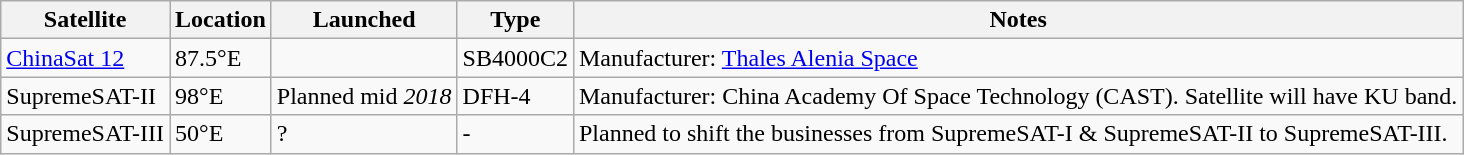<table class="wikitable sortable">
<tr>
<th>Satellite</th>
<th>Location</th>
<th>Launched</th>
<th>Type</th>
<th>Notes</th>
</tr>
<tr>
<td><a href='#'>ChinaSat 12</a></td>
<td>87.5°E</td>
<td></td>
<td>SB4000C2</td>
<td>Manufacturer: <a href='#'>Thales Alenia Space</a></td>
</tr>
<tr>
<td>SupremeSAT-II</td>
<td>98°E</td>
<td>Planned mid <em>2018</em></td>
<td>DFH-4</td>
<td>Manufacturer: China Academy Of Space Technology (CAST). Satellite will have KU band.</td>
</tr>
<tr>
<td>SupremeSAT-III</td>
<td>50°E</td>
<td>?</td>
<td>-</td>
<td>Planned to shift the businesses from SupremeSAT-I & SupremeSAT-II to SupremeSAT-III.</td>
</tr>
</table>
